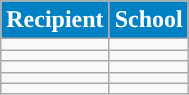<table class="wikitable" border="1">
<tr>
<th align="center" style="background:#0081C4; color:#FFFFFF;">Recipient</th>
<th align="center" style="background:#0081C4; color:#FFFFFF;">School</th>
</tr>
<tr>
<td></td>
<td></td>
</tr>
<tr>
<td></td>
<td></td>
</tr>
<tr>
<td></td>
<td></td>
</tr>
<tr>
<td></td>
<td></td>
</tr>
<tr>
<td></td>
<td></td>
</tr>
</table>
